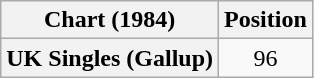<table class="wikitable plainrowheaders">
<tr>
<th>Chart (1984)</th>
<th>Position</th>
</tr>
<tr>
<th scope="row">UK Singles (Gallup)</th>
<td align="center">96</td>
</tr>
</table>
